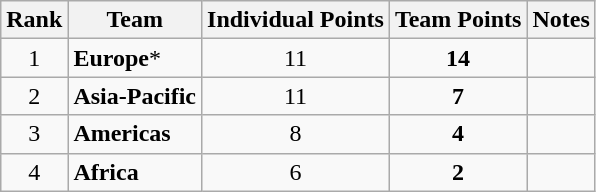<table class="wikitable sortable" style="text-align:center">
<tr>
<th>Rank</th>
<th>Team</th>
<th>Individual Points</th>
<th>Team Points</th>
<th>Notes</th>
</tr>
<tr>
<td>1</td>
<td align="left"><strong>Europe</strong>*</td>
<td>11</td>
<td><strong>14</strong></td>
<td></td>
</tr>
<tr>
<td>2</td>
<td align="left"><strong>Asia-Pacific</strong></td>
<td>11</td>
<td><strong>7</strong></td>
<td></td>
</tr>
<tr>
<td>3</td>
<td align="left"><strong>Americas</strong></td>
<td>8</td>
<td><strong>4</strong></td>
<td></td>
</tr>
<tr>
<td>4</td>
<td align="left"><strong>Africa</strong></td>
<td>6</td>
<td><strong>2</strong></td>
<td></td>
</tr>
</table>
